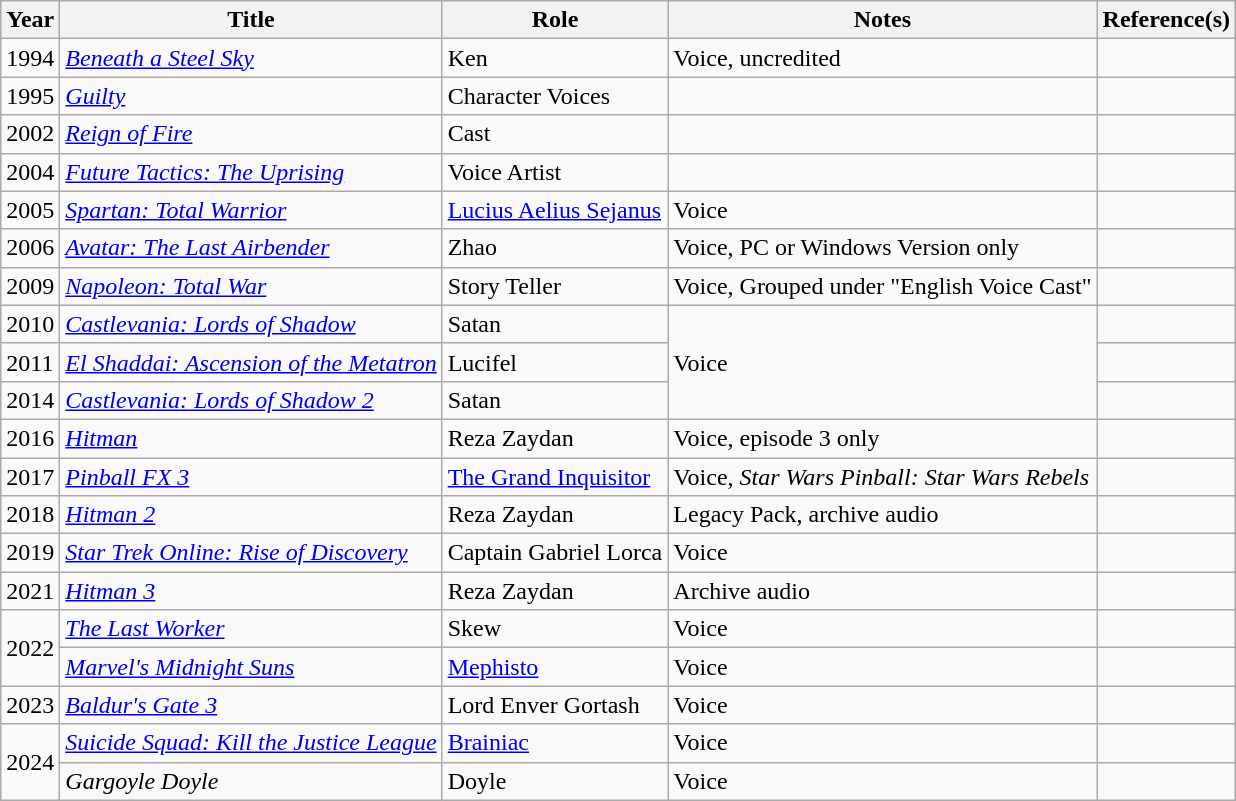<table class="wikitable sortable">
<tr>
<th>Year</th>
<th>Title</th>
<th>Role</th>
<th>Notes</th>
<th class="unsortable">Reference(s)</th>
</tr>
<tr>
<td>1994</td>
<td><em><a href='#'>Beneath a Steel Sky</a></em></td>
<td>Ken</td>
<td>Voice, uncredited</td>
<td></td>
</tr>
<tr>
<td>1995</td>
<td><em><a href='#'>Guilty</a></em></td>
<td>Character Voices</td>
<td></td>
<td></td>
</tr>
<tr>
<td>2002</td>
<td><em><a href='#'>Reign of Fire</a></em></td>
<td>Cast</td>
<td></td>
<td></td>
</tr>
<tr>
<td>2004</td>
<td><em><a href='#'>Future Tactics: The Uprising</a></em></td>
<td>Voice Artist</td>
<td></td>
<td></td>
</tr>
<tr>
<td>2005</td>
<td><em><a href='#'>Spartan: Total Warrior</a></em></td>
<td><a href='#'>Lucius Aelius Sejanus</a></td>
<td>Voice</td>
<td></td>
</tr>
<tr>
<td>2006</td>
<td><em><a href='#'>Avatar: The Last Airbender</a></em></td>
<td>Zhao</td>
<td>Voice, PC or Windows Version only</td>
<td></td>
</tr>
<tr>
<td>2009</td>
<td><em><a href='#'>Napoleon: Total War</a></em></td>
<td>Story Teller</td>
<td>Voice, Grouped under "English Voice Cast"</td>
<td></td>
</tr>
<tr>
<td>2010</td>
<td><em><a href='#'>Castlevania: Lords of Shadow</a></em></td>
<td>Satan</td>
<td rowspan="3">Voice</td>
<td></td>
</tr>
<tr>
<td>2011</td>
<td><em><a href='#'>El Shaddai: Ascension of the Metatron</a></em></td>
<td>Lucifel</td>
<td></td>
</tr>
<tr>
<td>2014</td>
<td><em><a href='#'>Castlevania: Lords of Shadow 2</a></em></td>
<td>Satan</td>
<td></td>
</tr>
<tr>
<td>2016</td>
<td><em><a href='#'>Hitman</a></em></td>
<td>Reza Zaydan</td>
<td>Voice, episode 3 only</td>
<td></td>
</tr>
<tr>
<td>2017</td>
<td><em><a href='#'>Pinball FX 3</a></em></td>
<td><a href='#'>The Grand Inquisitor</a></td>
<td>Voice, <em>Star Wars Pinball: Star Wars Rebels</em></td>
<td></td>
</tr>
<tr>
<td>2018</td>
<td><em><a href='#'>Hitman 2</a></em></td>
<td>Reza Zaydan</td>
<td>Legacy Pack, archive audio</td>
<td></td>
</tr>
<tr>
<td>2019</td>
<td><em><a href='#'>Star Trek Online: Rise of Discovery</a></em></td>
<td>Captain Gabriel Lorca</td>
<td>Voice</td>
<td></td>
</tr>
<tr>
<td>2021</td>
<td><em><a href='#'>Hitman 3</a></em></td>
<td>Reza Zaydan</td>
<td>Archive audio</td>
<td></td>
</tr>
<tr>
<td rowspan="2">2022</td>
<td data-sort-value="Last Worker, The"><em><a href='#'>The Last Worker</a></em></td>
<td>Skew</td>
<td>Voice</td>
<td></td>
</tr>
<tr>
<td><em><a href='#'>Marvel's Midnight Suns</a></em></td>
<td><a href='#'>Mephisto</a></td>
<td>Voice</td>
<td></td>
</tr>
<tr>
<td>2023</td>
<td><em><a href='#'>Baldur's Gate 3</a></em></td>
<td>Lord Enver Gortash</td>
<td>Voice</td>
<td></td>
</tr>
<tr>
<td rowspan="2">2024</td>
<td><em><a href='#'>Suicide Squad: Kill the Justice League</a></em></td>
<td><a href='#'>Brainiac</a></td>
<td>Voice</td>
<td></td>
</tr>
<tr>
<td><em>Gargoyle Doyle</em></td>
<td>Doyle</td>
<td>Voice</td>
<td></td>
</tr>
</table>
